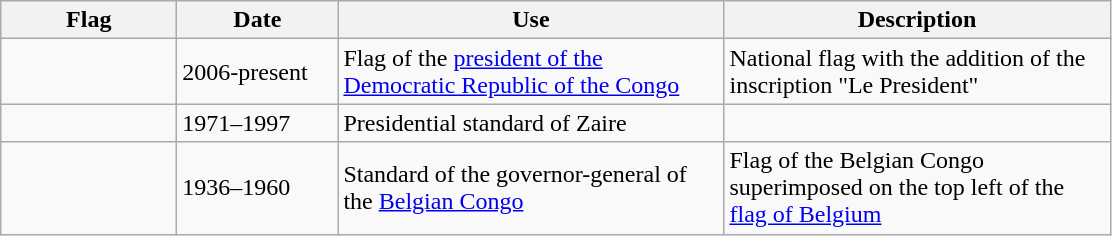<table class="wikitable">
<tr>
<th style="width:110px;">Flag</th>
<th style="width:100px;">Date</th>
<th style="width:250px;">Use</th>
<th style="width:250px;">Description</th>
</tr>
<tr>
<td></td>
<td>2006-present</td>
<td>Flag of the <a href='#'>president of the Democratic Republic of the Congo</a></td>
<td>National flag with the addition of the inscription "Le President"</td>
</tr>
<tr>
<td></td>
<td>1971–1997</td>
<td>Presidential standard of Zaire</td>
<td></td>
</tr>
<tr>
<td></td>
<td>1936–1960</td>
<td>Standard of the governor-general of the <a href='#'>Belgian Congo</a></td>
<td>Flag of the Belgian Congo superimposed on the top left of the <a href='#'>flag of Belgium</a></td>
</tr>
</table>
